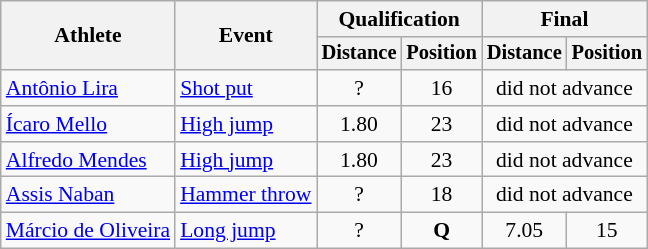<table class=wikitable style="font-size:90%">
<tr>
<th rowspan="2">Athlete</th>
<th rowspan="2">Event</th>
<th colspan="2">Qualification</th>
<th colspan="2">Final</th>
</tr>
<tr style="font-size:95%">
<th>Distance</th>
<th>Position</th>
<th>Distance</th>
<th>Position</th>
</tr>
<tr align=center>
<td align=left rowspan="1"><a href='#'>Antônio Lira</a></td>
<td align=left><a href='#'>Shot put</a></td>
<td>?</td>
<td>16</td>
<td colspan=2>did not advance</td>
</tr>
<tr align=center>
<td align=left><a href='#'>Ícaro Mello</a></td>
<td align=left><a href='#'>High jump</a></td>
<td>1.80</td>
<td>23</td>
<td colspan=2>did not advance</td>
</tr>
<tr align=center>
<td align=left rowspan="1"><a href='#'>Alfredo Mendes</a></td>
<td align=left><a href='#'>High jump</a></td>
<td>1.80</td>
<td>23</td>
<td colspan=2>did not advance</td>
</tr>
<tr align=center>
<td align=left rowspan="1"><a href='#'>Assis Naban</a></td>
<td align=left><a href='#'>Hammer throw</a></td>
<td>?</td>
<td>18</td>
<td colspan=2>did not advance</td>
</tr>
<tr align=center>
<td align=left><a href='#'>Márcio de Oliveira</a></td>
<td align=left><a href='#'>Long jump</a></td>
<td>?</td>
<td><strong>Q</strong></td>
<td>7.05</td>
<td>15</td>
</tr>
</table>
